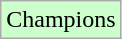<table class="wikitable">
<tr style="width:10px; background:#cfc;">
<td>Champions</td>
</tr>
</table>
